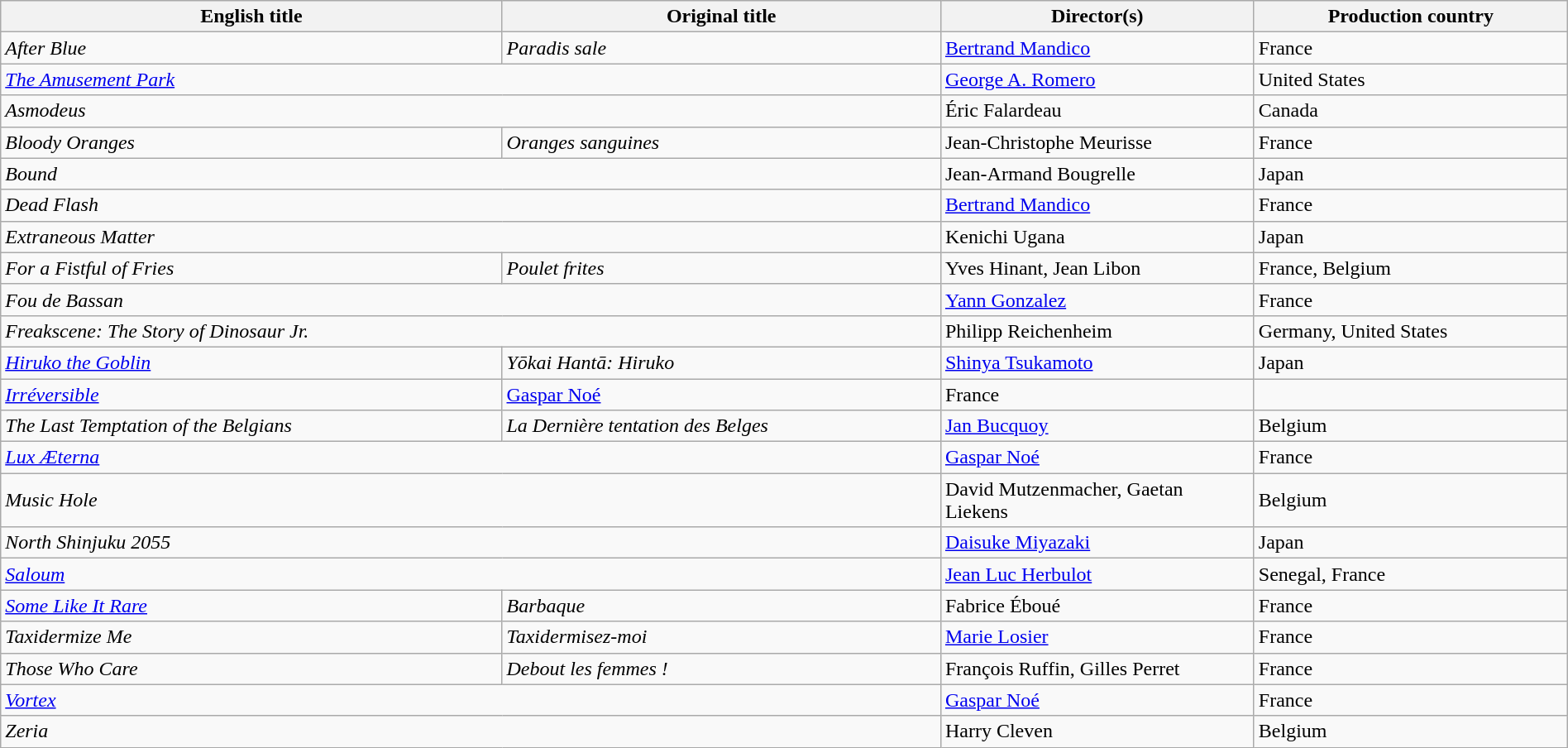<table class="wikitable" width=100%>
<tr>
<th scope="col" width="32%">English title</th>
<th scope="col" width="28%">Original title</th>
<th scope="col" width="20%">Director(s)</th>
<th scope="col" width="20%">Production country</th>
</tr>
<tr>
<td><em>After Blue</em></td>
<td><em>Paradis sale</em></td>
<td><a href='#'>Bertrand Mandico</a></td>
<td>France</td>
</tr>
<tr>
<td colspan=2><em><a href='#'>The Amusement Park</a></em></td>
<td><a href='#'>George A. Romero</a></td>
<td>United States</td>
</tr>
<tr>
<td colspan=2><em>Asmodeus</em></td>
<td>Éric Falardeau</td>
<td>Canada</td>
</tr>
<tr>
<td><em>Bloody Oranges</em></td>
<td><em>Oranges sanguines</em></td>
<td>Jean-Christophe Meurisse</td>
<td>France</td>
</tr>
<tr>
<td colspan=2><em>Bound</em></td>
<td>Jean-Armand Bougrelle</td>
<td>Japan</td>
</tr>
<tr>
<td colspan=2><em>Dead Flash</em></td>
<td><a href='#'>Bertrand Mandico</a></td>
<td>France</td>
</tr>
<tr>
<td colspan=2><em>Extraneous Matter</em></td>
<td>Kenichi Ugana</td>
<td>Japan</td>
</tr>
<tr>
<td><em>For a Fistful of Fries</em></td>
<td><em>Poulet frites</em></td>
<td>Yves Hinant, Jean Libon</td>
<td>France, Belgium</td>
</tr>
<tr>
<td colspan=2><em>Fou de Bassan</em></td>
<td><a href='#'>Yann Gonzalez</a></td>
<td>France</td>
</tr>
<tr>
<td colspan=2><em>Freakscene: The Story of Dinosaur Jr.</em></td>
<td>Philipp Reichenheim</td>
<td>Germany, United States</td>
</tr>
<tr>
<td><em><a href='#'>Hiruko the Goblin</a></em></td>
<td><em>Yōkai Hantā: Hiruko</em></td>
<td><a href='#'>Shinya Tsukamoto</a></td>
<td>Japan</td>
</tr>
<tr>
<td><em><a href='#'>Irréversible</a></em></td>
<td><a href='#'>Gaspar Noé</a></td>
<td>France</td>
</tr>
<tr>
<td><em>The Last Temptation of the Belgians</em></td>
<td><em>La Dernière tentation des Belges</em></td>
<td><a href='#'>Jan Bucquoy</a></td>
<td>Belgium</td>
</tr>
<tr>
<td colspan=2><em><a href='#'>Lux Æterna</a></em></td>
<td><a href='#'>Gaspar Noé</a></td>
<td>France</td>
</tr>
<tr>
<td colspan=2><em>Music Hole</em></td>
<td>David Mutzenmacher, Gaetan Liekens</td>
<td>Belgium</td>
</tr>
<tr>
<td colspan=2><em>North Shinjuku 2055</em></td>
<td><a href='#'>Daisuke Miyazaki</a></td>
<td>Japan</td>
</tr>
<tr>
<td colspan=2><em><a href='#'>Saloum</a></em></td>
<td><a href='#'>Jean Luc Herbulot</a></td>
<td>Senegal, France</td>
</tr>
<tr>
<td><em><a href='#'>Some Like It Rare</a></em></td>
<td><em>Barbaque</em></td>
<td>Fabrice Éboué</td>
<td>France</td>
</tr>
<tr>
<td><em>Taxidermize Me</em></td>
<td><em>Taxidermisez-moi</em></td>
<td><a href='#'>Marie Losier</a></td>
<td>France</td>
</tr>
<tr>
<td><em>Those Who Care</em></td>
<td><em>Debout les femmes !</em></td>
<td>François Ruffin, Gilles Perret</td>
<td>France</td>
</tr>
<tr>
<td colspan=2><em><a href='#'>Vortex</a></em></td>
<td><a href='#'>Gaspar Noé</a></td>
<td>France</td>
</tr>
<tr>
<td colspan=2><em>Zeria</em></td>
<td>Harry Cleven</td>
<td>Belgium</td>
</tr>
</table>
